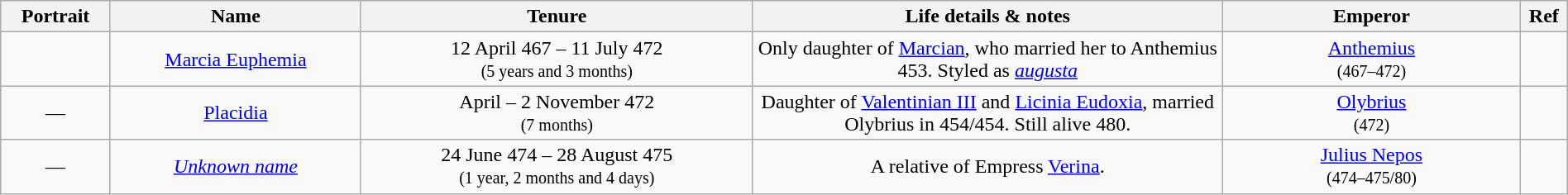<table class="wikitable" style="width:100%; text-align:center;">
<tr>
<th width="7%">Portrait</th>
<th width="16%">Name</th>
<th width="25%">Tenure</th>
<th width="30%">Life details & notes</th>
<th width="19%">Emperor</th>
<th width="3%">Ref</th>
</tr>
<tr>
<td></td>
<td><a href='#'>Marcia Euphemia</a></td>
<td>12 April 467 – 11 July 472<br><small>(5 years and 3 months)</small></td>
<td>Only daughter of <a href='#'>Marcian</a>, who married her to Anthemius  453. Styled as <a href='#'><em>augusta</em></a></td>
<td><a href='#'>Anthemius</a><br><small>(467–472)</small></td>
<td></td>
</tr>
<tr>
<td>—</td>
<td><a href='#'>Placidia</a></td>
<td>April – 2 November 472<br><small>(7 months)</small></td>
<td>Daughter of <a href='#'>Valentinian III</a> and <a href='#'>Licinia Eudoxia</a>, married Olybrius in 454/454. Still alive  480.</td>
<td><a href='#'>Olybrius</a><br><small>(472)</small></td>
<td></td>
</tr>
<tr>
<td>—</td>
<td><em><a href='#'>Unknown name</a></em></td>
<td>24 June 474 – 28 August 475<br><small>(1 year, 2 months and 4 days)</small></td>
<td>A relative of Empress <a href='#'>Verina</a>.</td>
<td><a href='#'>Julius Nepos</a><br><small>(474–475/80)</small></td>
<td></td>
</tr>
</table>
